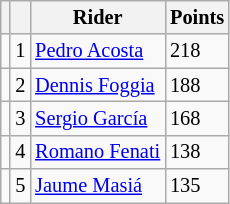<table class="wikitable" style="font-size: 85%;">
<tr>
<th></th>
<th></th>
<th>Rider</th>
<th>Points</th>
</tr>
<tr>
<td></td>
<td align=center>1</td>
<td> <a href='#'>Pedro Acosta</a></td>
<td align=left>218</td>
</tr>
<tr>
<td></td>
<td align=center>2</td>
<td> <a href='#'>Dennis Foggia</a></td>
<td align=left>188</td>
</tr>
<tr>
<td></td>
<td align=center>3</td>
<td> <a href='#'>Sergio García</a></td>
<td align=left>168</td>
</tr>
<tr>
<td></td>
<td align=center>4</td>
<td> <a href='#'>Romano Fenati</a></td>
<td align=left>138</td>
</tr>
<tr>
<td></td>
<td align=center>5</td>
<td> <a href='#'>Jaume Masiá</a></td>
<td align=left>135</td>
</tr>
</table>
